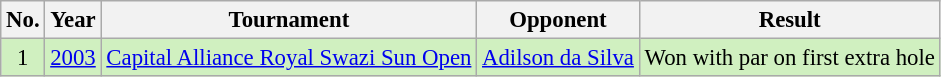<table class="wikitable" style="font-size:95%;">
<tr>
<th>No.</th>
<th>Year</th>
<th>Tournament</th>
<th>Opponent</th>
<th>Result</th>
</tr>
<tr style="background:#D0F0C0;">
<td align=center>1</td>
<td><a href='#'>2003</a></td>
<td><a href='#'>Capital Alliance Royal Swazi Sun Open</a></td>
<td> <a href='#'>Adilson da Silva</a></td>
<td>Won with par on first extra hole</td>
</tr>
</table>
